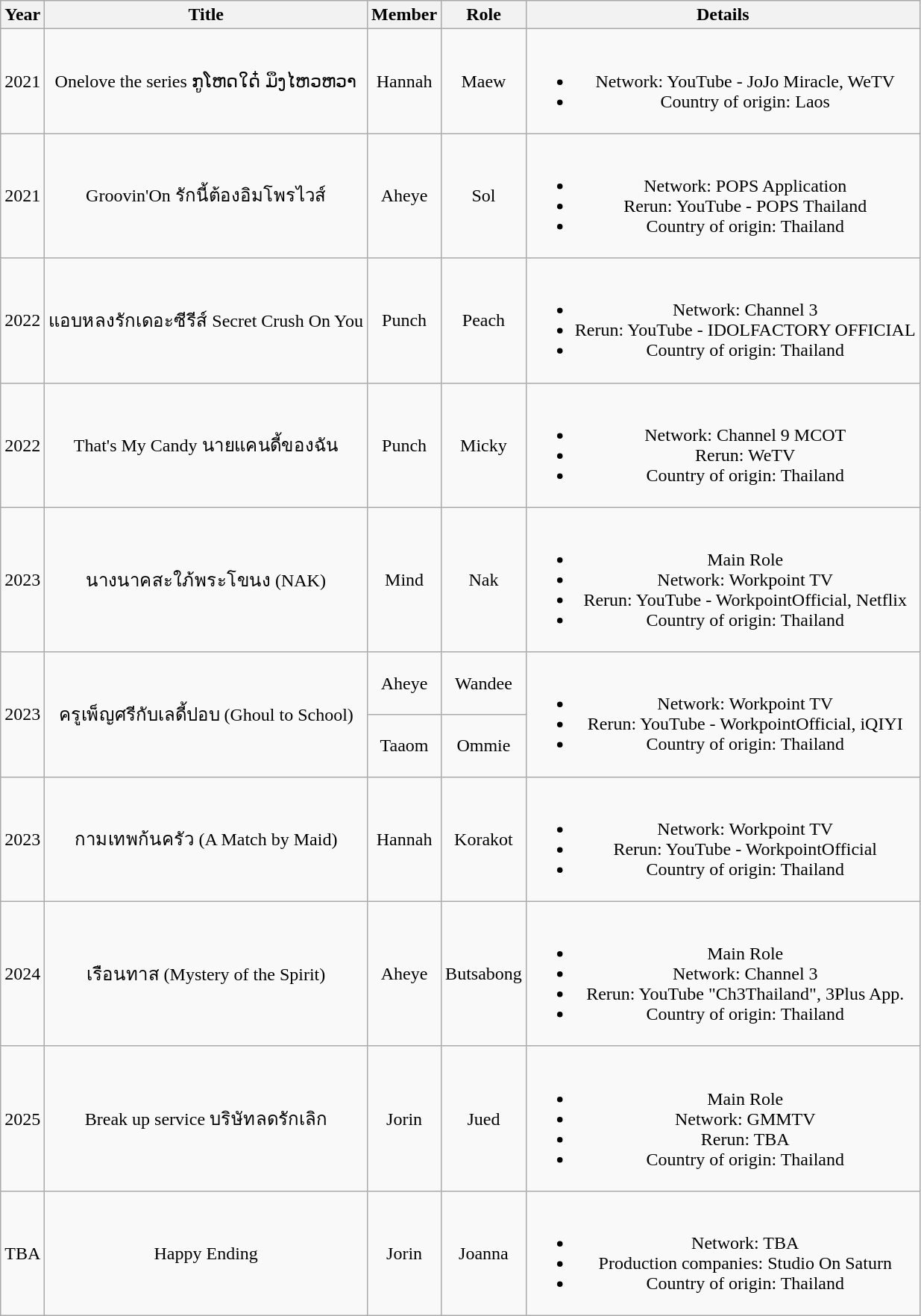<table class="wikitable sortable plainrowheaders" style="text-align:center;">
<tr>
<th>Year</th>
<th>Title</th>
<th>Member</th>
<th>Role</th>
<th>Details</th>
</tr>
<tr>
<td>2021</td>
<td>Onelove the series ກູໂຫດໃດ໋ ມຶງໄຫວຫວາ</td>
<td>Hannah</td>
<td>Maew</td>
<td><br><ul><li>Network: YouTube - JoJo Miracle, WeTV</li><li>Country of origin: Laos</li></ul></td>
</tr>
<tr>
<td>2021</td>
<td>Groovin'On รักนี้ต้องอิมโพรไวส์</td>
<td>Aheye</td>
<td>Sol</td>
<td><br><ul><li>Network: POPS Application</li><li>Rerun: YouTube - POPS Thailand</li><li>Country of origin: Thailand</li></ul></td>
</tr>
<tr>
<td>2022</td>
<td>แอบหลงรักเดอะซีรีส์ Secret Crush On You</td>
<td>Punch</td>
<td>Peach</td>
<td><br><ul><li>Network: Channel 3</li><li>Rerun: YouTube - IDOLFACTORY OFFICIAL</li><li>Country of origin: Thailand</li></ul></td>
</tr>
<tr>
<td>2022</td>
<td>That's My Candy นายแคนดี้ของฉัน</td>
<td>Punch</td>
<td>Micky</td>
<td><br><ul><li>Network: Channel 9 MCOT</li><li>Rerun: WeTV</li><li>Country of origin: Thailand</li></ul></td>
</tr>
<tr>
<td>2023</td>
<td>นางนาคสะใภ้พระโขนง (NAK)</td>
<td>Mind</td>
<td>Nak</td>
<td><br><ul><li>Main Role</li><li>Network: Workpoint TV</li><li>Rerun: YouTube - WorkpointOfficial, Netflix</li><li>Country of origin: Thailand</li></ul></td>
</tr>
<tr>
<td rowspan="2">2023</td>
<td rowspan="2">ครูเพ็ญศรีกับเลดี้ปอบ (Ghoul to School)</td>
<td>Aheye</td>
<td>Wandee</td>
<td rowspan="2"><br><ul><li>Network: Workpoint TV</li><li>Rerun: YouTube - WorkpointOfficial, iQIYI</li><li>Country of origin: Thailand</li></ul></td>
</tr>
<tr>
<td>Taaom</td>
<td>Ommie</td>
</tr>
<tr>
<td>2023</td>
<td>กามเทพก้นครัว (A Match by Maid)</td>
<td>Hannah</td>
<td>Korakot</td>
<td><br><ul><li>Network: Workpoint TV</li><li>Rerun: YouTube - WorkpointOfficial</li><li>Country of origin: Thailand</li></ul></td>
</tr>
<tr>
<td>2024</td>
<td>เรือนทาส (Mystery of the Spirit)</td>
<td>Aheye</td>
<td>Butsabong</td>
<td><br><ul><li>Main Role</li><li>Network: Channel 3</li><li>Rerun: YouTube "Ch3Thailand", 3Plus App.</li><li>Country of origin: Thailand</li></ul></td>
</tr>
<tr>
<td>2025</td>
<td>Break up service บริษัทลดรักเลิก</td>
<td>Jorin</td>
<td>Jued</td>
<td><br><ul><li>Main Role</li><li>Network: GMMTV</li><li>Rerun: TBA</li><li>Country of origin: Thailand</li></ul></td>
</tr>
<tr>
<td>TBA</td>
<td>Happy Ending</td>
<td>Jorin</td>
<td>Joanna</td>
<td><br><ul><li>Network: TBA</li><li>Production companies: Studio On Saturn</li><li>Country of origin: Thailand</li></ul></td>
</tr>
</table>
